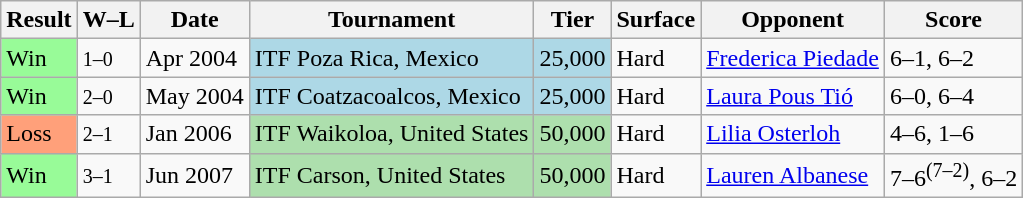<table class="sortable wikitable">
<tr>
<th>Result</th>
<th class="unsortable">W–L</th>
<th>Date</th>
<th>Tournament</th>
<th>Tier</th>
<th>Surface</th>
<th>Opponent</th>
<th class="unsortable">Score</th>
</tr>
<tr>
<td style="background:#98fb98;">Win</td>
<td><small>1–0</small></td>
<td>Apr 2004</td>
<td style="background:lightblue;">ITF Poza Rica, Mexico</td>
<td style="background:lightblue;">25,000</td>
<td>Hard</td>
<td> <a href='#'>Frederica Piedade</a></td>
<td>6–1, 6–2</td>
</tr>
<tr>
<td style="background:#98fb98;">Win</td>
<td><small>2–0</small></td>
<td>May 2004</td>
<td style="background:lightblue;">ITF Coatzacoalcos, Mexico</td>
<td style="background:lightblue;">25,000</td>
<td>Hard</td>
<td> <a href='#'>Laura Pous Tió</a></td>
<td>6–0, 6–4</td>
</tr>
<tr>
<td style="background:#ffa07a;">Loss</td>
<td><small>2–1</small></td>
<td>Jan 2006</td>
<td style="background:#addfad;">ITF Waikoloa, United States</td>
<td style="background:#addfad;">50,000</td>
<td>Hard</td>
<td> <a href='#'>Lilia Osterloh</a></td>
<td>4–6, 1–6</td>
</tr>
<tr>
<td style="background:#98fb98;">Win</td>
<td><small>3–1</small></td>
<td>Jun 2007</td>
<td style="background:#addfad;">ITF Carson, United States</td>
<td style="background:#addfad;">50,000</td>
<td>Hard</td>
<td> <a href='#'>Lauren Albanese</a></td>
<td>7–6<sup>(7–2)</sup>, 6–2</td>
</tr>
</table>
